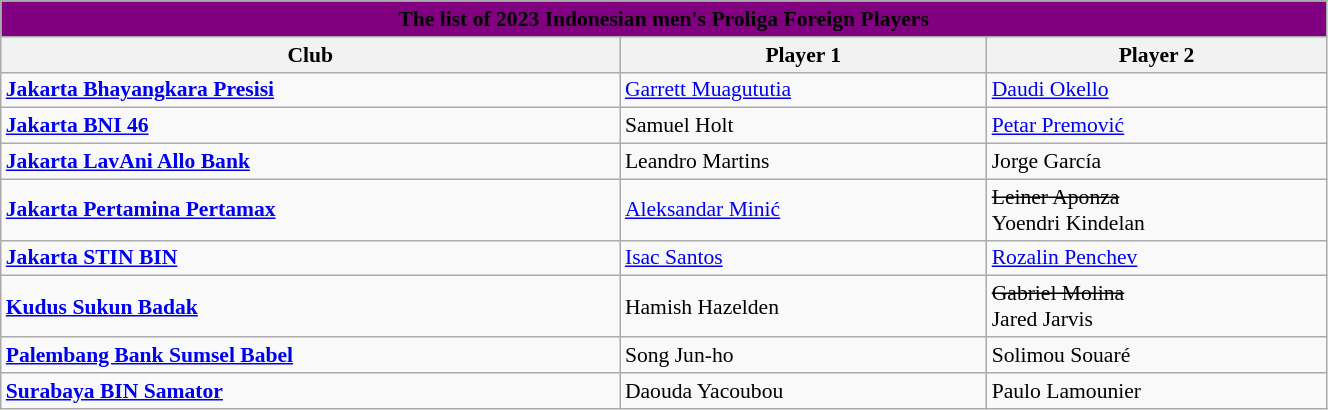<table class="wikitable" style="font-size:90%; width:70%; text-align:left;">
<tr>
<th style=background:Purple colspan=4><span>The list of 2023 Indonesian men's Proliga Foreign Players</span></th>
</tr>
<tr>
<th>Club</th>
<th>Player 1</th>
<th>Player 2</th>
</tr>
<tr>
<td><strong><a href='#'>Jakarta Bhayangkara Presisi</a></strong></td>
<td> <a href='#'>Garrett Muagututia</a></td>
<td> <a href='#'>Daudi Okello</a></td>
</tr>
<tr>
<td><strong><a href='#'>Jakarta BNI 46</a></strong></td>
<td> Samuel Holt</td>
<td> <a href='#'>Petar Premović</a></td>
</tr>
<tr>
<td><strong><a href='#'>Jakarta LavAni Allo Bank</a></strong></td>
<td> Leandro Martins</td>
<td> Jorge García</td>
</tr>
<tr>
<td><strong><a href='#'>Jakarta Pertamina Pertamax</a></strong></td>
<td> <a href='#'>Aleksandar Minić</a></td>
<td><s> Leiner Aponza</s><br> Yoendri Kindelan</td>
</tr>
<tr>
<td><strong><a href='#'>Jakarta STIN BIN</a></strong></td>
<td> <a href='#'>Isac Santos</a></td>
<td> <a href='#'>Rozalin Penchev</a></td>
</tr>
<tr>
<td><strong><a href='#'>Kudus Sukun Badak</a></strong></td>
<td> Hamish Hazelden</td>
<td><s> Gabriel Molina</s><br> Jared Jarvis</td>
</tr>
<tr>
<td><strong><a href='#'>Palembang Bank Sumsel Babel</a></strong></td>
<td> Song Jun-ho</td>
<td> Solimou Souaré</td>
</tr>
<tr>
<td><strong><a href='#'>Surabaya BIN Samator</a></strong></td>
<td> Daouda Yacoubou</td>
<td> Paulo Lamounier</td>
</tr>
</table>
